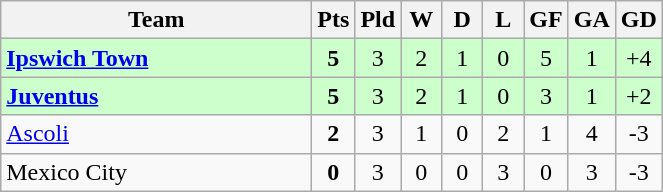<table class="wikitable" style="text-align:center;">
<tr>
<th width=200>Team</th>
<th width=20>Pts</th>
<th width=20>Pld</th>
<th width=20>W</th>
<th width=20>D</th>
<th width=20>L</th>
<th width=20>GF</th>
<th width=20>GA</th>
<th width=20>GD</th>
</tr>
<tr style="background:#ccffcc">
<td style="text-align:left"><strong> <a href='#'>Ipswich Town</a></strong></td>
<td><strong>5</strong></td>
<td>3</td>
<td>2</td>
<td>1</td>
<td>0</td>
<td>5</td>
<td>1</td>
<td>+4</td>
</tr>
<tr style="background:#ccffcc">
<td style="text-align:left"><strong> <a href='#'>Juventus</a></strong></td>
<td><strong>5</strong></td>
<td>3</td>
<td>2</td>
<td>1</td>
<td>0</td>
<td>3</td>
<td>1</td>
<td>+2</td>
</tr>
<tr>
<td style="text-align:left"> <a href='#'>Ascoli</a></td>
<td><strong>2</strong></td>
<td>3</td>
<td>1</td>
<td>0</td>
<td>2</td>
<td>1</td>
<td>4</td>
<td>-3</td>
</tr>
<tr>
<td style="text-align:left"> Mexico City</td>
<td><strong>0</strong></td>
<td>3</td>
<td>0</td>
<td>0</td>
<td>3</td>
<td>0</td>
<td>3</td>
<td>-3</td>
</tr>
</table>
